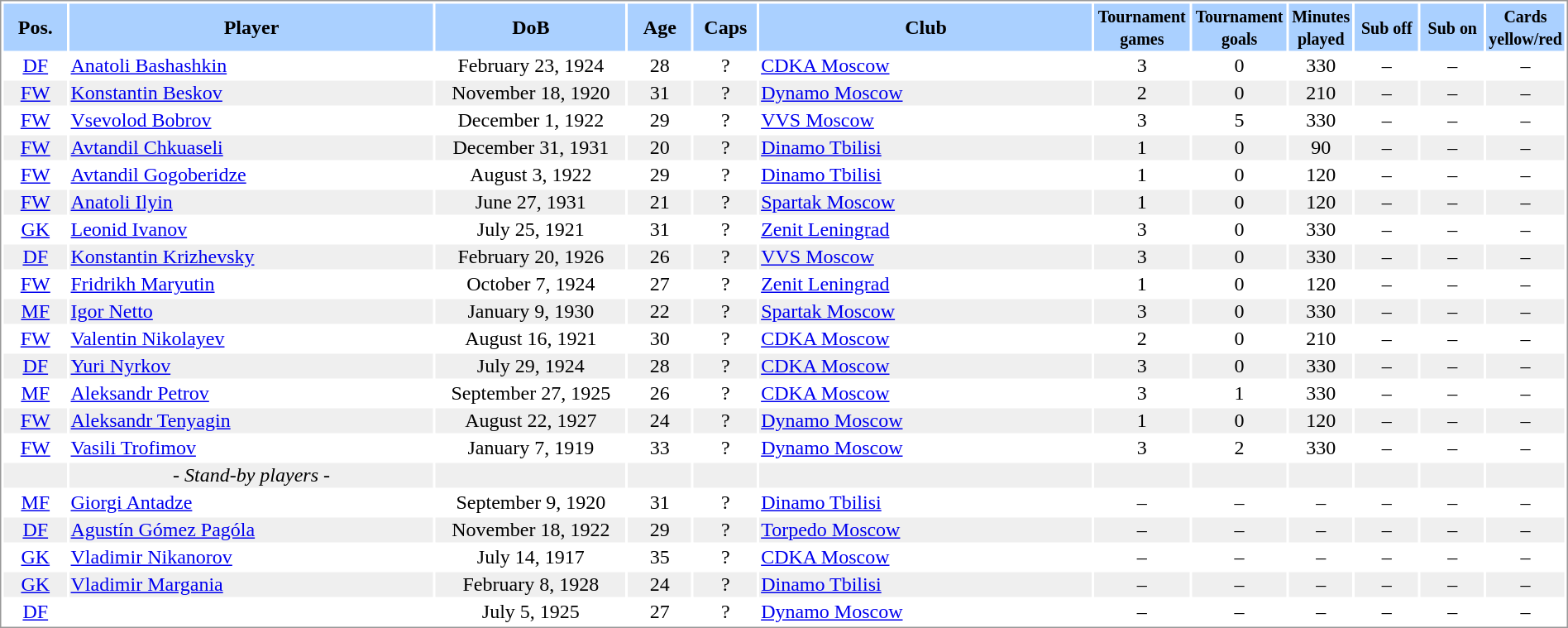<table border="0" width="100%" style="border: 1px solid #999; background-color:#FFFFFF; text-align:center">
<tr align="center" bgcolor="#AAD0FF">
<th width=4%>Pos.</th>
<th width=23%>Player</th>
<th width=12%>DoB</th>
<th width=4%>Age</th>
<th width=4%>Caps</th>
<th width=21%>Club</th>
<th width=6%><small>Tournament<br>games</small></th>
<th width=6%><small>Tournament<br>goals</small></th>
<th width=4%><small>Minutes<br>played</small></th>
<th width=4%><small>Sub off</small></th>
<th width=4%><small>Sub on</small></th>
<th width=4%><small>Cards<br>yellow/red</small></th>
</tr>
<tr>
<td><a href='#'>DF</a></td>
<td align="left"><a href='#'>Anatoli Bashashkin</a></td>
<td>February 23, 1924</td>
<td>28</td>
<td>?</td>
<td align="left"> <a href='#'>CDKA Moscow</a></td>
<td>3</td>
<td>0</td>
<td>330</td>
<td>–</td>
<td>–</td>
<td>–</td>
</tr>
<tr bgcolor="#EFEFEF">
<td><a href='#'>FW</a></td>
<td align="left"><a href='#'>Konstantin Beskov</a></td>
<td>November 18, 1920</td>
<td>31</td>
<td>?</td>
<td align="left"> <a href='#'>Dynamo Moscow</a></td>
<td>2</td>
<td>0</td>
<td>210</td>
<td>–</td>
<td>–</td>
<td>–</td>
</tr>
<tr>
<td><a href='#'>FW</a></td>
<td align="left"><a href='#'>Vsevolod Bobrov</a></td>
<td>December 1, 1922</td>
<td>29</td>
<td>?</td>
<td align="left"> <a href='#'>VVS Moscow</a></td>
<td>3</td>
<td>5</td>
<td>330</td>
<td>–</td>
<td>–</td>
<td>–</td>
</tr>
<tr bgcolor="#EFEFEF">
<td><a href='#'>FW</a></td>
<td align="left"><a href='#'>Avtandil Chkuaseli</a></td>
<td>December 31, 1931</td>
<td>20</td>
<td>?</td>
<td align="left"> <a href='#'>Dinamo Tbilisi</a></td>
<td>1</td>
<td>0</td>
<td>90</td>
<td>–</td>
<td>–</td>
<td>–</td>
</tr>
<tr>
<td><a href='#'>FW</a></td>
<td align="left"><a href='#'>Avtandil Gogoberidze</a></td>
<td>August 3, 1922</td>
<td>29</td>
<td>?</td>
<td align="left"> <a href='#'>Dinamo Tbilisi</a></td>
<td>1</td>
<td>0</td>
<td>120</td>
<td>–</td>
<td>–</td>
<td>–</td>
</tr>
<tr bgcolor="#EFEFEF">
<td><a href='#'>FW</a></td>
<td align="left"><a href='#'>Anatoli Ilyin</a></td>
<td>June 27, 1931</td>
<td>21</td>
<td>?</td>
<td align="left"> <a href='#'>Spartak Moscow</a></td>
<td>1</td>
<td>0</td>
<td>120</td>
<td>–</td>
<td>–</td>
<td>–</td>
</tr>
<tr>
<td><a href='#'>GK</a></td>
<td align="left"><a href='#'>Leonid Ivanov</a></td>
<td>July 25, 1921</td>
<td>31</td>
<td>?</td>
<td align="left"> <a href='#'>Zenit Leningrad</a></td>
<td>3</td>
<td>0</td>
<td>330</td>
<td>–</td>
<td>–</td>
<td>–</td>
</tr>
<tr bgcolor="#EFEFEF">
<td><a href='#'>DF</a></td>
<td align="left"><a href='#'>Konstantin Krizhevsky</a></td>
<td>February 20, 1926</td>
<td>26</td>
<td>?</td>
<td align="left"> <a href='#'>VVS Moscow</a></td>
<td>3</td>
<td>0</td>
<td>330</td>
<td>–</td>
<td>–</td>
<td>–</td>
</tr>
<tr>
<td><a href='#'>FW</a></td>
<td align="left"><a href='#'>Fridrikh Maryutin</a></td>
<td>October 7, 1924</td>
<td>27</td>
<td>?</td>
<td align="left"> <a href='#'>Zenit Leningrad</a></td>
<td>1</td>
<td>0</td>
<td>120</td>
<td>–</td>
<td>–</td>
<td>–</td>
</tr>
<tr bgcolor="#EFEFEF">
<td><a href='#'>MF</a></td>
<td align="left"><a href='#'>Igor Netto</a></td>
<td>January 9, 1930</td>
<td>22</td>
<td>?</td>
<td align="left"> <a href='#'>Spartak Moscow</a></td>
<td>3</td>
<td>0</td>
<td>330</td>
<td>–</td>
<td>–</td>
<td>–</td>
</tr>
<tr>
<td><a href='#'>FW</a></td>
<td align="left"><a href='#'>Valentin Nikolayev</a></td>
<td>August 16, 1921</td>
<td>30</td>
<td>?</td>
<td align="left"> <a href='#'>CDKA Moscow</a></td>
<td>2</td>
<td>0</td>
<td>210</td>
<td>–</td>
<td>–</td>
<td>–</td>
</tr>
<tr bgcolor="#EFEFEF">
<td><a href='#'>DF</a></td>
<td align="left"><a href='#'>Yuri Nyrkov</a></td>
<td>July 29, 1924</td>
<td>28</td>
<td>?</td>
<td align="left"> <a href='#'>CDKA Moscow</a></td>
<td>3</td>
<td>0</td>
<td>330</td>
<td>–</td>
<td>–</td>
<td>–</td>
</tr>
<tr>
<td><a href='#'>MF</a></td>
<td align="left"><a href='#'>Aleksandr Petrov</a></td>
<td>September 27, 1925</td>
<td>26</td>
<td>?</td>
<td align="left"> <a href='#'>CDKA Moscow</a></td>
<td>3</td>
<td>1</td>
<td>330</td>
<td>–</td>
<td>–</td>
<td>–</td>
</tr>
<tr bgcolor="#EFEFEF">
<td><a href='#'>FW</a></td>
<td align="left"><a href='#'>Aleksandr Tenyagin</a></td>
<td>August 22, 1927</td>
<td>24</td>
<td>?</td>
<td align="left"> <a href='#'>Dynamo Moscow</a></td>
<td>1</td>
<td>0</td>
<td>120</td>
<td>–</td>
<td>–</td>
<td>–</td>
</tr>
<tr>
<td><a href='#'>FW</a></td>
<td align="left"><a href='#'>Vasili Trofimov</a></td>
<td>January 7, 1919</td>
<td>33</td>
<td>?</td>
<td align="left"> <a href='#'>Dynamo Moscow</a></td>
<td>3</td>
<td>2</td>
<td>330</td>
<td>–</td>
<td>–</td>
<td>–</td>
</tr>
<tr bgcolor="#EFEFEF">
<td></td>
<td>- <em>Stand-by players</em> -</td>
<td></td>
<td></td>
<td></td>
<td></td>
<td></td>
<td></td>
<td></td>
<td></td>
<td></td>
<td></td>
</tr>
<tr>
<td><a href='#'>MF</a></td>
<td align="left"><a href='#'>Giorgi Antadze</a></td>
<td>September 9, 1920</td>
<td>31</td>
<td>?</td>
<td align="left"> <a href='#'>Dinamo Tbilisi</a></td>
<td>–</td>
<td>–</td>
<td>–</td>
<td>–</td>
<td>–</td>
<td>–</td>
</tr>
<tr bgcolor="#EFEFEF">
<td><a href='#'>DF</a></td>
<td align="left"><a href='#'>Agustín Gómez Pagóla</a></td>
<td>November 18, 1922</td>
<td>29</td>
<td>?</td>
<td align="left"> <a href='#'>Torpedo Moscow</a></td>
<td>–</td>
<td>–</td>
<td>–</td>
<td>–</td>
<td>–</td>
<td>–</td>
</tr>
<tr>
<td><a href='#'>GK</a></td>
<td align="left"><a href='#'>Vladimir Nikanorov</a></td>
<td>July 14, 1917</td>
<td>35</td>
<td>?</td>
<td align="left"> <a href='#'>CDKA Moscow</a></td>
<td>–</td>
<td>–</td>
<td>–</td>
<td>–</td>
<td>–</td>
<td>–</td>
</tr>
<tr bgcolor="#EFEFEF">
<td><a href='#'>GK</a></td>
<td align="left"><a href='#'>Vladimir Margania</a></td>
<td>February 8, 1928</td>
<td>24</td>
<td>?</td>
<td align="left"> <a href='#'>Dinamo Tbilisi</a></td>
<td>–</td>
<td>–</td>
<td>–</td>
<td>–</td>
<td>–</td>
<td>–</td>
</tr>
<tr>
<td><a href='#'>DF</a></td>
<td align="left"></td>
<td>July 5, 1925</td>
<td>27</td>
<td>?</td>
<td align="left"> <a href='#'>Dynamo Moscow</a></td>
<td>–</td>
<td>–</td>
<td>–</td>
<td>–</td>
<td>–</td>
<td>–</td>
</tr>
</table>
